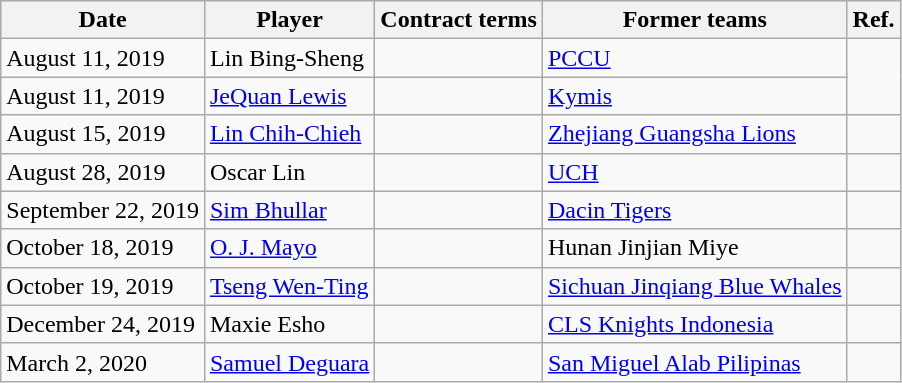<table class="wikitable">
<tr>
<th>Date</th>
<th>Player</th>
<th>Contract terms</th>
<th>Former teams</th>
<th>Ref.</th>
</tr>
<tr>
<td>August 11, 2019</td>
<td>Lin Bing-Sheng</td>
<td></td>
<td><a href='#'>PCCU</a></td>
<td rowspan=2></td>
</tr>
<tr>
<td>August 11, 2019</td>
<td><a href='#'>JeQuan Lewis</a></td>
<td></td>
<td><a href='#'>Kymis</a></td>
</tr>
<tr>
<td>August 15, 2019</td>
<td><a href='#'>Lin Chih-Chieh</a></td>
<td></td>
<td><a href='#'>Zhejiang Guangsha Lions</a></td>
<td></td>
</tr>
<tr>
<td>August 28, 2019</td>
<td>Oscar Lin</td>
<td></td>
<td><a href='#'>UCH</a></td>
<td></td>
</tr>
<tr>
<td>September 22, 2019</td>
<td><a href='#'>Sim Bhullar</a></td>
<td></td>
<td><a href='#'>Dacin Tigers</a></td>
<td></td>
</tr>
<tr>
<td>October 18, 2019</td>
<td><a href='#'>O. J. Mayo</a></td>
<td></td>
<td>Hunan Jinjian Miye</td>
<td></td>
</tr>
<tr>
<td>October 19, 2019</td>
<td><a href='#'>Tseng Wen-Ting</a></td>
<td></td>
<td><a href='#'>Sichuan Jinqiang Blue Whales</a></td>
<td></td>
</tr>
<tr>
<td>December 24, 2019</td>
<td>Maxie Esho</td>
<td></td>
<td><a href='#'>CLS Knights Indonesia</a></td>
<td></td>
</tr>
<tr>
<td>March 2, 2020</td>
<td><a href='#'>Samuel Deguara</a></td>
<td></td>
<td><a href='#'>San Miguel Alab Pilipinas</a></td>
<td></td>
</tr>
</table>
